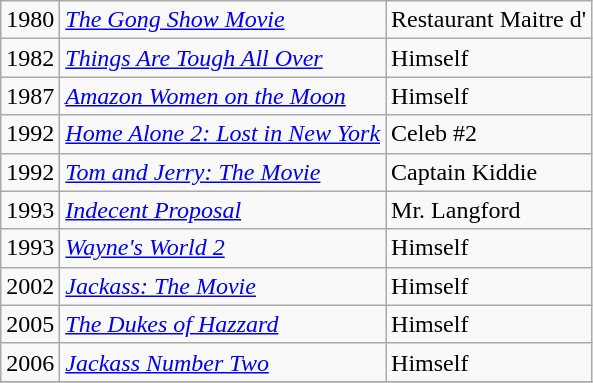<table class="wikitable">
<tr>
<td>1980</td>
<td><em><a href='#'>The Gong Show Movie</a></em></td>
<td>Restaurant Maitre d'</td>
</tr>
<tr>
<td>1982</td>
<td><em><a href='#'>Things Are Tough All Over</a></em></td>
<td>Himself</td>
</tr>
<tr>
<td>1987</td>
<td><em><a href='#'>Amazon Women on the Moon</a></em></td>
<td>Himself</td>
</tr>
<tr>
<td>1992</td>
<td><em><a href='#'>Home Alone 2: Lost in New York</a></em></td>
<td>Celeb #2</td>
</tr>
<tr>
<td>1992</td>
<td><em><a href='#'>Tom and Jerry: The Movie</a></em></td>
<td>Captain Kiddie</td>
</tr>
<tr>
<td>1993</td>
<td><em><a href='#'>Indecent Proposal</a></em></td>
<td>Mr.  Langford</td>
</tr>
<tr>
<td>1993</td>
<td><em><a href='#'>Wayne's World 2</a></em></td>
<td>Himself</td>
</tr>
<tr>
<td>2002</td>
<td><em><a href='#'>Jackass: The Movie</a></em></td>
<td>Himself</td>
</tr>
<tr>
<td>2005</td>
<td><em><a href='#'>The Dukes of Hazzard</a></em></td>
<td>Himself</td>
</tr>
<tr>
<td>2006</td>
<td><em><a href='#'>Jackass Number Two</a></em></td>
<td>Himself</td>
</tr>
<tr>
</tr>
</table>
